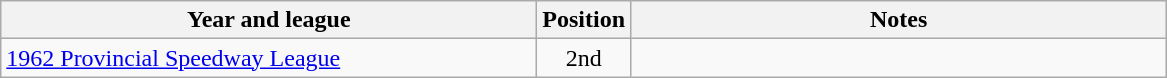<table class="wikitable">
<tr>
<th width=350>Year and league</th>
<th width=50>Position</th>
<th width=350>Notes</th>
</tr>
<tr align=center>
<td align="left"><a href='#'>1962 Provincial Speedway League</a></td>
<td>2nd</td>
<td></td>
</tr>
</table>
